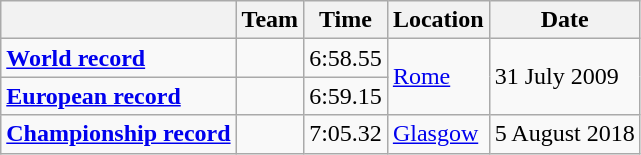<table class=wikitable>
<tr>
<th></th>
<th>Team</th>
<th>Time</th>
<th>Location</th>
<th>Date</th>
</tr>
<tr>
<td><strong><a href='#'>World record</a></strong></td>
<td></td>
<td>6:58.55</td>
<td rowspan=2><a href='#'>Rome</a></td>
<td rowspan=2>31 July 2009</td>
</tr>
<tr>
<td><strong><a href='#'>European record</a></strong></td>
<td></td>
<td>6:59.15</td>
</tr>
<tr>
<td><strong><a href='#'>Championship record</a></strong></td>
<td></td>
<td>7:05.32</td>
<td><a href='#'>Glasgow</a></td>
<td>5 August 2018</td>
</tr>
</table>
